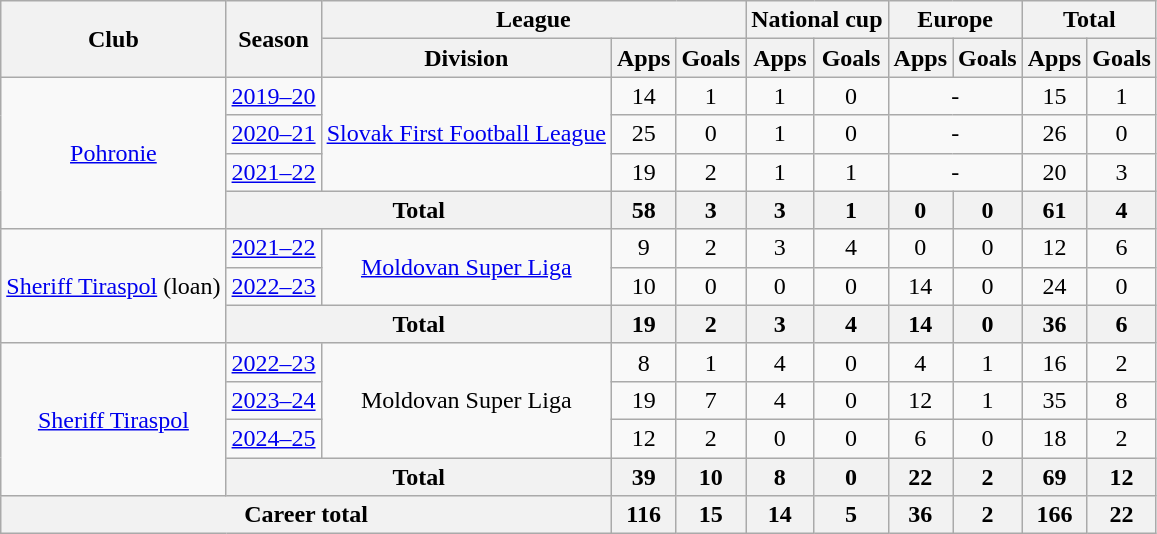<table class="wikitable" style="text-align:center">
<tr>
<th rowspan="2">Club</th>
<th rowspan="2">Season</th>
<th colspan="3">League</th>
<th colspan="2">National cup</th>
<th colspan="2">Europe</th>
<th colspan="2">Total</th>
</tr>
<tr>
<th>Division</th>
<th>Apps</th>
<th>Goals</th>
<th>Apps</th>
<th>Goals</th>
<th>Apps</th>
<th>Goals</th>
<th>Apps</th>
<th>Goals</th>
</tr>
<tr>
<td rowspan="4"><a href='#'>Pohronie</a></td>
<td><a href='#'>2019–20</a></td>
<td rowspan="3"><a href='#'>Slovak First Football League</a></td>
<td>14</td>
<td>1</td>
<td>1</td>
<td>0</td>
<td colspan="2">-</td>
<td>15</td>
<td>1</td>
</tr>
<tr>
<td><a href='#'>2020–21</a></td>
<td>25</td>
<td>0</td>
<td>1</td>
<td>0</td>
<td colspan="2">-</td>
<td>26</td>
<td>0</td>
</tr>
<tr>
<td><a href='#'>2021–22</a></td>
<td>19</td>
<td>2</td>
<td>1</td>
<td>1</td>
<td colspan="2">-</td>
<td>20</td>
<td>3</td>
</tr>
<tr>
<th colspan="2">Total</th>
<th>58</th>
<th>3</th>
<th>3</th>
<th>1</th>
<th>0</th>
<th>0</th>
<th>61</th>
<th>4</th>
</tr>
<tr>
<td rowspan="3"><a href='#'>Sheriff Tiraspol</a> (loan)</td>
<td><a href='#'>2021–22</a></td>
<td rowspan="2"><a href='#'>Moldovan Super Liga</a></td>
<td>9</td>
<td>2</td>
<td>3</td>
<td>4</td>
<td>0</td>
<td>0</td>
<td>12</td>
<td>6</td>
</tr>
<tr>
<td><a href='#'>2022–23</a></td>
<td>10</td>
<td>0</td>
<td>0</td>
<td>0</td>
<td>14</td>
<td>0</td>
<td>24</td>
<td>0</td>
</tr>
<tr>
<th colspan="2">Total</th>
<th>19</th>
<th>2</th>
<th>3</th>
<th>4</th>
<th>14</th>
<th>0</th>
<th>36</th>
<th>6</th>
</tr>
<tr>
<td rowspan="4"><a href='#'>Sheriff Tiraspol</a></td>
<td><a href='#'>2022–23</a></td>
<td rowspan="3">Moldovan Super Liga</td>
<td>8</td>
<td>1</td>
<td>4</td>
<td>0</td>
<td>4</td>
<td>1</td>
<td>16</td>
<td>2</td>
</tr>
<tr>
<td><a href='#'>2023–24</a></td>
<td>19</td>
<td>7</td>
<td>4</td>
<td>0</td>
<td>12</td>
<td>1</td>
<td>35</td>
<td>8</td>
</tr>
<tr>
<td><a href='#'>2024–25</a></td>
<td>12</td>
<td>2</td>
<td>0</td>
<td>0</td>
<td>6</td>
<td>0</td>
<td>18</td>
<td>2</td>
</tr>
<tr>
<th colspan="2">Total</th>
<th>39</th>
<th>10</th>
<th>8</th>
<th>0</th>
<th>22</th>
<th>2</th>
<th>69</th>
<th>12</th>
</tr>
<tr>
<th colspan="3">Career total</th>
<th>116</th>
<th>15</th>
<th>14</th>
<th>5</th>
<th>36</th>
<th>2</th>
<th>166</th>
<th>22</th>
</tr>
</table>
